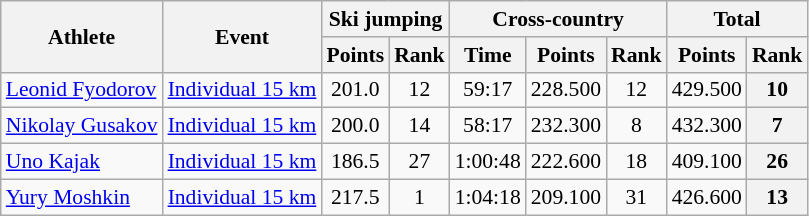<table class="wikitable" style="font-size:90%">
<tr>
<th rowspan="2">Athlete</th>
<th rowspan="2">Event</th>
<th colspan="2">Ski jumping</th>
<th colspan="3">Cross-country</th>
<th colspan="2">Total</th>
</tr>
<tr>
<th>Points</th>
<th>Rank</th>
<th>Time</th>
<th>Points</th>
<th>Rank</th>
<th>Points</th>
<th>Rank</th>
</tr>
<tr>
<td><a href='#'>Leonid Fyodorov</a></td>
<td><a href='#'>Individual 15 km</a></td>
<td align="center">201.0</td>
<td align="center">12</td>
<td align="center">59:17</td>
<td align="center">228.500</td>
<td align="center">12</td>
<td align="center">429.500</td>
<th align="center">10</th>
</tr>
<tr>
<td><a href='#'>Nikolay Gusakov</a></td>
<td><a href='#'>Individual 15 km</a></td>
<td align="center">200.0</td>
<td align="center">14</td>
<td align="center">58:17</td>
<td align="center">232.300</td>
<td align="center">8</td>
<td align="center">432.300</td>
<th align="center">7</th>
</tr>
<tr>
<td><a href='#'>Uno Kajak</a></td>
<td><a href='#'>Individual 15 km</a></td>
<td align="center">186.5</td>
<td align="center">27</td>
<td align="center">1:00:48</td>
<td align="center">222.600</td>
<td align="center">18</td>
<td align="center">409.100</td>
<th align="center">26</th>
</tr>
<tr>
<td><a href='#'>Yury Moshkin</a></td>
<td><a href='#'>Individual 15 km</a></td>
<td align="center">217.5</td>
<td align="center">1</td>
<td align="center">1:04:18</td>
<td align="center">209.100</td>
<td align="center">31</td>
<td align="center">426.600</td>
<th align="center">13</th>
</tr>
</table>
